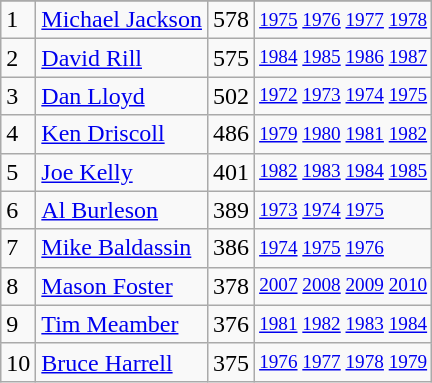<table class="wikitable">
<tr>
</tr>
<tr>
<td>1</td>
<td><a href='#'>Michael Jackson</a></td>
<td><abbr>578</abbr></td>
<td style="font-size:80%;"><a href='#'>1975</a> <a href='#'>1976</a> <a href='#'>1977</a> <a href='#'>1978</a></td>
</tr>
<tr>
<td>2</td>
<td><a href='#'>David Rill</a></td>
<td><abbr>575</abbr></td>
<td style="font-size:80%;"><a href='#'>1984</a> <a href='#'>1985</a> <a href='#'>1986</a> <a href='#'>1987</a></td>
</tr>
<tr>
<td>3</td>
<td><a href='#'>Dan Lloyd</a></td>
<td><abbr>502</abbr></td>
<td style="font-size:80%;"><a href='#'>1972</a> <a href='#'>1973</a> <a href='#'>1974</a> <a href='#'>1975</a></td>
</tr>
<tr>
<td>4</td>
<td><a href='#'>Ken Driscoll</a></td>
<td><abbr>486</abbr></td>
<td style="font-size:80%;"><a href='#'>1979</a> <a href='#'>1980</a> <a href='#'>1981</a> <a href='#'>1982</a></td>
</tr>
<tr>
<td>5</td>
<td><a href='#'>Joe Kelly</a></td>
<td><abbr>401</abbr></td>
<td style="font-size:80%;"><a href='#'>1982</a> <a href='#'>1983</a> <a href='#'>1984</a> <a href='#'>1985</a></td>
</tr>
<tr>
<td>6</td>
<td><a href='#'>Al Burleson</a></td>
<td><abbr>389</abbr></td>
<td style="font-size:80%;"><a href='#'>1973</a> <a href='#'>1974</a> <a href='#'>1975</a></td>
</tr>
<tr>
<td>7</td>
<td><a href='#'>Mike Baldassin</a></td>
<td><abbr>386</abbr></td>
<td style="font-size:80%;"><a href='#'>1974</a> <a href='#'>1975</a> <a href='#'>1976</a></td>
</tr>
<tr>
<td>8</td>
<td><a href='#'>Mason Foster</a></td>
<td><abbr>378</abbr></td>
<td style="font-size:80%;"><a href='#'>2007</a> <a href='#'>2008</a> <a href='#'>2009</a> <a href='#'>2010</a></td>
</tr>
<tr>
<td>9</td>
<td><a href='#'>Tim Meamber</a></td>
<td><abbr>376</abbr></td>
<td style="font-size:80%;"><a href='#'>1981</a> <a href='#'>1982</a> <a href='#'>1983</a> <a href='#'>1984</a></td>
</tr>
<tr>
<td>10</td>
<td><a href='#'>Bruce Harrell</a></td>
<td><abbr>375</abbr></td>
<td style="font-size:80%;"><a href='#'>1976</a> <a href='#'>1977</a> <a href='#'>1978</a> <a href='#'>1979</a></td>
</tr>
</table>
